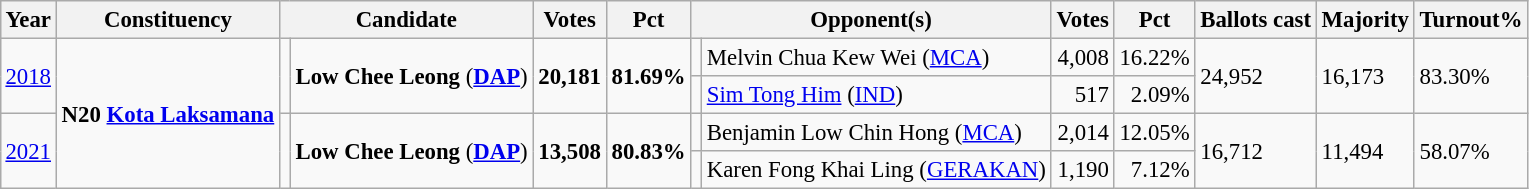<table class="wikitable" style="margin:0.5em ; font-size:95%">
<tr>
<th>Year</th>
<th>Constituency</th>
<th colspan=2>Candidate</th>
<th>Votes</th>
<th>Pct</th>
<th colspan=2>Opponent(s)</th>
<th>Votes</th>
<th>Pct</th>
<th>Ballots cast</th>
<th>Majority</th>
<th>Turnout%</th>
</tr>
<tr>
<td rowspan=2><a href='#'>2018</a></td>
<td rowspan=4><strong>N20 <a href='#'>Kota Laksamana</a></strong></td>
<td rowspan=2 ></td>
<td rowspan=2><strong>Low Chee Leong</strong> (<a href='#'><strong>DAP</strong></a>)</td>
<td rowspan=2 align="right"><strong>20,181</strong></td>
<td rowspan=2><strong>81.69%</strong></td>
<td></td>
<td>Melvin Chua Kew Wei (<a href='#'>MCA</a>)</td>
<td align="right">4,008</td>
<td>16.22%</td>
<td rowspan=2>24,952</td>
<td rowspan=2>16,173</td>
<td rowspan=2>83.30%</td>
</tr>
<tr>
<td></td>
<td><a href='#'>Sim Tong Him</a> (<a href='#'>IND</a>)</td>
<td align="right">517</td>
<td align=right>2.09%</td>
</tr>
<tr>
<td rowspan=2><a href='#'>2021</a></td>
<td rowspan=2 ></td>
<td rowspan=2><strong>Low Chee Leong</strong> (<a href='#'><strong>DAP</strong></a>)</td>
<td rowspan=2 align="right"><strong>13,508</strong></td>
<td rowspan=2><strong>80.83%</strong></td>
<td></td>
<td>Benjamin Low Chin Hong (<a href='#'>MCA</a>)</td>
<td align="right">2,014</td>
<td>12.05%</td>
<td rowspan=2>16,712</td>
<td rowspan=2>11,494</td>
<td rowspan=2>58.07%</td>
</tr>
<tr>
<td></td>
<td>Karen Fong Khai Ling (<a href='#'>GERAKAN</a>)</td>
<td align="right">1,190</td>
<td align=right>7.12%</td>
</tr>
</table>
